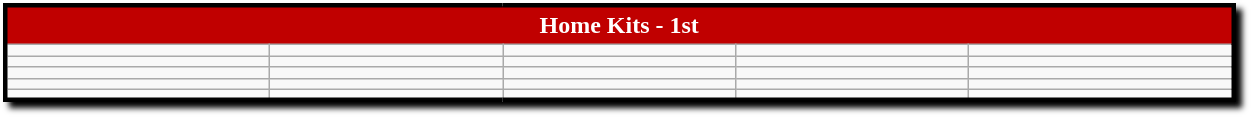<table class="wikitable mw-collapsible mw-collapsed" style="width:65%; border:solid 3px #000000; box-shadow: 4px 4px 4px #000000;">
<tr style="text-align:center; background-color:#C00000; color:#FFFFFF; font-weight:bold;">
<td colspan="5">Home Kits - 1st</td>
</tr>
<tr>
<td></td>
<td></td>
<td></td>
<td></td>
<td></td>
</tr>
<tr>
<td></td>
<td></td>
<td></td>
<td></td>
<td></td>
</tr>
<tr>
<td></td>
<td></td>
<td></td>
<td></td>
<td></td>
</tr>
<tr>
<td></td>
<td></td>
<td></td>
<td></td>
<td></td>
</tr>
<tr>
<td></td>
<td></td>
<td></td>
<td></td>
</tr>
<tr>
</tr>
</table>
